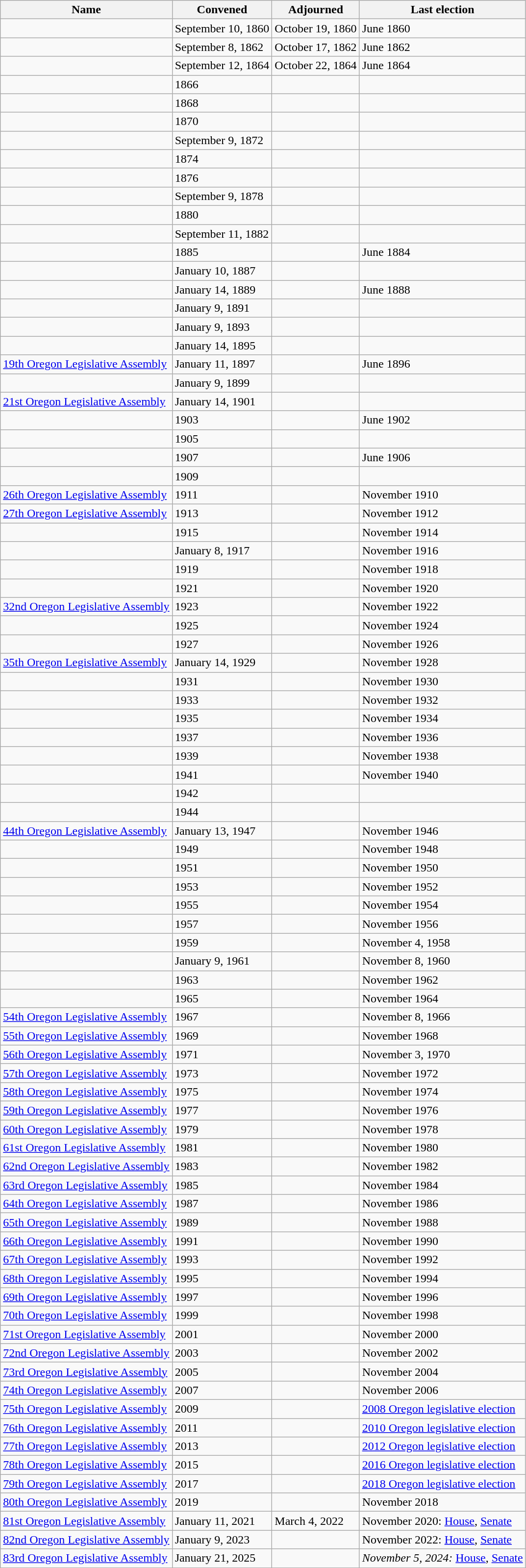<table class="wikitable mw-datatable sticky-header">
<tr>
<th>Name</th>
<th>Convened</th>
<th>Adjourned</th>
<th>Last election</th>
</tr>
<tr>
<td></td>
<td>September 10, 1860</td>
<td>October 19, 1860</td>
<td>June 1860</td>
</tr>
<tr>
<td></td>
<td>September 8, 1862</td>
<td>October 17, 1862</td>
<td>June 1862</td>
</tr>
<tr>
<td></td>
<td>September 12, 1864</td>
<td>October 22, 1864</td>
<td>June 1864</td>
</tr>
<tr>
<td></td>
<td>1866</td>
<td></td>
<td></td>
</tr>
<tr>
<td></td>
<td>1868</td>
<td></td>
<td></td>
</tr>
<tr>
<td></td>
<td>1870</td>
<td></td>
<td></td>
</tr>
<tr>
<td></td>
<td>September 9, 1872 </td>
<td></td>
<td></td>
</tr>
<tr>
<td></td>
<td>1874</td>
<td></td>
<td></td>
</tr>
<tr>
<td></td>
<td>1876</td>
<td></td>
<td></td>
</tr>
<tr>
<td></td>
<td>September 9, 1878 </td>
<td></td>
<td></td>
</tr>
<tr>
<td></td>
<td>1880</td>
<td></td>
<td></td>
</tr>
<tr>
<td></td>
<td>September 11, 1882 </td>
<td></td>
<td></td>
</tr>
<tr>
<td></td>
<td>1885</td>
<td></td>
<td>June 1884 </td>
</tr>
<tr>
<td></td>
<td>January 10, 1887 </td>
<td></td>
<td></td>
</tr>
<tr>
<td></td>
<td>January 14, 1889 </td>
<td></td>
<td>June 1888 </td>
</tr>
<tr>
<td></td>
<td>January 9, 1891 </td>
<td></td>
<td></td>
</tr>
<tr>
<td></td>
<td>January 9, 1893 </td>
<td></td>
<td></td>
</tr>
<tr>
<td></td>
<td>January 14, 1895 </td>
<td></td>
<td></td>
</tr>
<tr>
<td><a href='#'>19th Oregon Legislative Assembly</a></td>
<td>January 11, 1897 </td>
<td></td>
<td>June 1896 </td>
</tr>
<tr>
<td></td>
<td>January 9, 1899 </td>
<td></td>
<td></td>
</tr>
<tr>
<td><a href='#'>21st Oregon Legislative Assembly</a></td>
<td>January 14, 1901</td>
<td></td>
<td></td>
</tr>
<tr>
<td></td>
<td>1903</td>
<td></td>
<td>June 1902</td>
</tr>
<tr>
<td></td>
<td>1905</td>
<td></td>
<td></td>
</tr>
<tr>
<td></td>
<td>1907</td>
<td></td>
<td>June 1906</td>
</tr>
<tr>
<td></td>
<td>1909</td>
<td></td>
<td></td>
</tr>
<tr>
<td><a href='#'>26th Oregon Legislative Assembly</a></td>
<td>1911</td>
<td></td>
<td>November 1910 </td>
</tr>
<tr>
<td><a href='#'>27th Oregon Legislative Assembly</a></td>
<td>1913 </td>
<td></td>
<td>November 1912</td>
</tr>
<tr>
<td></td>
<td>1915 </td>
<td></td>
<td>November 1914</td>
</tr>
<tr>
<td></td>
<td>January 8, 1917 </td>
<td></td>
<td>November 1916</td>
</tr>
<tr>
<td></td>
<td>1919 </td>
<td></td>
<td>November 1918</td>
</tr>
<tr>
<td></td>
<td>1921 </td>
<td></td>
<td>November 1920</td>
</tr>
<tr>
<td><a href='#'>32nd Oregon Legislative Assembly</a></td>
<td>1923 </td>
<td></td>
<td>November 1922</td>
</tr>
<tr>
<td></td>
<td>1925 </td>
<td></td>
<td>November 1924</td>
</tr>
<tr>
<td></td>
<td>1927 </td>
<td></td>
<td>November 1926</td>
</tr>
<tr>
<td><a href='#'>35th Oregon Legislative Assembly</a></td>
<td>January 14, 1929</td>
<td></td>
<td>November 1928</td>
</tr>
<tr>
<td></td>
<td>1931</td>
<td></td>
<td>November 1930</td>
</tr>
<tr>
<td></td>
<td>1933</td>
<td></td>
<td>November 1932</td>
</tr>
<tr>
<td></td>
<td>1935</td>
<td></td>
<td>November 1934</td>
</tr>
<tr>
<td></td>
<td>1937</td>
<td></td>
<td>November 1936</td>
</tr>
<tr>
<td></td>
<td>1939</td>
<td></td>
<td>November 1938</td>
</tr>
<tr>
<td></td>
<td>1941</td>
<td></td>
<td>November 1940</td>
</tr>
<tr>
<td></td>
<td>1942</td>
<td></td>
<td></td>
</tr>
<tr>
<td></td>
<td>1944</td>
<td></td>
<td></td>
</tr>
<tr>
<td><a href='#'>44th Oregon Legislative Assembly</a></td>
<td>January 13, 1947</td>
<td></td>
<td>November 1946</td>
</tr>
<tr>
<td></td>
<td>1949</td>
<td></td>
<td>November 1948</td>
</tr>
<tr>
<td></td>
<td>1951</td>
<td></td>
<td>November 1950</td>
</tr>
<tr>
<td></td>
<td>1953</td>
<td></td>
<td>November 1952</td>
</tr>
<tr>
<td></td>
<td>1955</td>
<td></td>
<td>November 1954</td>
</tr>
<tr>
<td></td>
<td>1957</td>
<td></td>
<td>November 1956</td>
</tr>
<tr>
<td></td>
<td>1959</td>
<td></td>
<td>November 4, 1958 </td>
</tr>
<tr>
<td></td>
<td>January 9, 1961 </td>
<td></td>
<td>November 8, 1960 </td>
</tr>
<tr>
<td></td>
<td>1963</td>
<td></td>
<td>November 1962</td>
</tr>
<tr>
<td></td>
<td>1965</td>
<td></td>
<td>November 1964</td>
</tr>
<tr>
<td><a href='#'>54th Oregon Legislative Assembly</a></td>
<td>1967</td>
<td></td>
<td>November 8, 1966 </td>
</tr>
<tr>
<td><a href='#'>55th Oregon Legislative Assembly</a></td>
<td>1969</td>
<td></td>
<td>November 1968</td>
</tr>
<tr>
<td><a href='#'>56th Oregon Legislative Assembly</a></td>
<td>1971</td>
<td></td>
<td>November 3, 1970 </td>
</tr>
<tr>
<td><a href='#'>57th Oregon Legislative Assembly</a></td>
<td>1973</td>
<td></td>
<td>November 1972</td>
</tr>
<tr>
<td><a href='#'>58th Oregon Legislative Assembly</a></td>
<td>1975</td>
<td></td>
<td>November 1974</td>
</tr>
<tr>
<td><a href='#'>59th Oregon Legislative Assembly</a></td>
<td>1977</td>
<td></td>
<td>November 1976</td>
</tr>
<tr>
<td><a href='#'>60th Oregon Legislative Assembly</a></td>
<td>1979</td>
<td></td>
<td>November 1978</td>
</tr>
<tr>
<td><a href='#'>61st Oregon Legislative Assembly</a></td>
<td>1981</td>
<td></td>
<td>November 1980</td>
</tr>
<tr>
<td><a href='#'>62nd Oregon Legislative Assembly</a></td>
<td>1983</td>
<td></td>
<td>November 1982</td>
</tr>
<tr>
<td><a href='#'>63rd Oregon Legislative Assembly</a></td>
<td>1985</td>
<td></td>
<td>November 1984</td>
</tr>
<tr>
<td><a href='#'>64th Oregon Legislative Assembly</a></td>
<td>1987</td>
<td></td>
<td>November 1986</td>
</tr>
<tr>
<td><a href='#'>65th Oregon Legislative Assembly</a></td>
<td>1989</td>
<td></td>
<td>November 1988</td>
</tr>
<tr>
<td><a href='#'>66th Oregon Legislative Assembly</a></td>
<td>1991</td>
<td></td>
<td>November 1990</td>
</tr>
<tr>
<td><a href='#'>67th Oregon Legislative Assembly</a></td>
<td>1993</td>
<td></td>
<td>November 1992</td>
</tr>
<tr>
<td><a href='#'>68th Oregon Legislative Assembly</a></td>
<td>1995</td>
<td></td>
<td>November 1994</td>
</tr>
<tr>
<td><a href='#'>69th Oregon Legislative Assembly</a></td>
<td>1997</td>
<td></td>
<td>November 1996</td>
</tr>
<tr>
<td><a href='#'>70th Oregon Legislative Assembly</a></td>
<td>1999</td>
<td></td>
<td>November 1998</td>
</tr>
<tr>
<td><a href='#'>71st Oregon Legislative Assembly</a></td>
<td>2001</td>
<td></td>
<td>November 2000</td>
</tr>
<tr>
<td><a href='#'>72nd Oregon Legislative Assembly</a></td>
<td>2003</td>
<td></td>
<td>November 2002</td>
</tr>
<tr>
<td><a href='#'>73rd Oregon Legislative Assembly</a></td>
<td>2005</td>
<td></td>
<td>November 2004</td>
</tr>
<tr>
<td><a href='#'>74th Oregon Legislative Assembly</a></td>
<td>2007</td>
<td></td>
<td>November 2006</td>
</tr>
<tr>
<td><a href='#'>75th Oregon Legislative Assembly</a></td>
<td>2009</td>
<td></td>
<td><a href='#'>2008 Oregon legislative election</a></td>
</tr>
<tr>
<td><a href='#'>76th Oregon Legislative Assembly</a></td>
<td>2011</td>
<td></td>
<td><a href='#'>2010 Oregon legislative election</a></td>
</tr>
<tr>
<td><a href='#'>77th Oregon Legislative Assembly</a></td>
<td>2013</td>
<td></td>
<td><a href='#'>2012 Oregon legislative election</a></td>
</tr>
<tr>
<td><a href='#'>78th Oregon Legislative Assembly</a></td>
<td>2015</td>
<td></td>
<td><a href='#'>2016 Oregon legislative election</a></td>
</tr>
<tr>
<td><a href='#'>79th Oregon Legislative Assembly</a></td>
<td>2017</td>
<td></td>
<td><a href='#'>2018 Oregon legislative election</a></td>
</tr>
<tr>
<td><a href='#'>80th Oregon Legislative Assembly</a></td>
<td>2019</td>
<td></td>
<td>November 2018</td>
</tr>
<tr>
<td><a href='#'>81st Oregon Legislative Assembly</a></td>
<td>January 11, 2021</td>
<td>March 4, 2022</td>
<td>November 2020: <a href='#'>House</a>, <a href='#'>Senate</a></td>
</tr>
<tr>
<td><a href='#'>82nd Oregon Legislative Assembly</a></td>
<td>January 9, 2023</td>
<td></td>
<td>November 2022: <a href='#'>House</a>, <a href='#'>Senate</a></td>
</tr>
<tr>
<td><a href='#'>83rd Oregon Legislative Assembly</a></td>
<td>January 21, 2025</td>
<td></td>
<td><em> November 5, 2024:</em> <a href='#'>House</a>, <a href='#'>Senate</a></td>
</tr>
<tr>
</tr>
</table>
